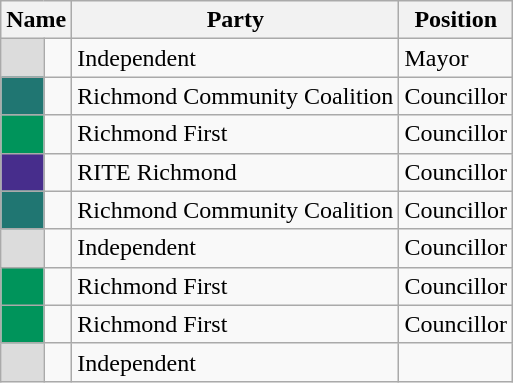<table class="wikitable sortable">
<tr>
<th colspan="2">Name</th>
<th>Party</th>
<th>Position</th>
</tr>
<tr>
<td style="background:gainsboro"></td>
<td></td>
<td>Independent</td>
<td>Mayor</td>
</tr>
<tr>
<td bgcolor=#207672> </td>
<td></td>
<td>Richmond Community Coalition</td>
<td>Councillor</td>
</tr>
<tr>
<td bgcolor=#00945B> </td>
<td></td>
<td>Richmond First</td>
<td>Councillor</td>
</tr>
<tr>
<td bgcolor=#472D8C> </td>
<td></td>
<td>RITE Richmond</td>
<td>Councillor</td>
</tr>
<tr>
<td bgcolor=#207672> </td>
<td></td>
<td>Richmond Community Coalition</td>
<td>Councillor</td>
</tr>
<tr>
<td style="background:gainsboro"></td>
<td></td>
<td>Independent</td>
<td>Councillor</td>
</tr>
<tr>
<td bgcolor=#00945B> </td>
<td></td>
<td>Richmond First</td>
<td>Councillor</td>
</tr>
<tr>
<td bgcolor=#00945B> </td>
<td></td>
<td>Richmond First</td>
<td>Councillor</td>
</tr>
<tr>
<td style="background:gainsboro"></td>
<td></td>
<td>Independent</td>
<td></td>
</tr>
</table>
